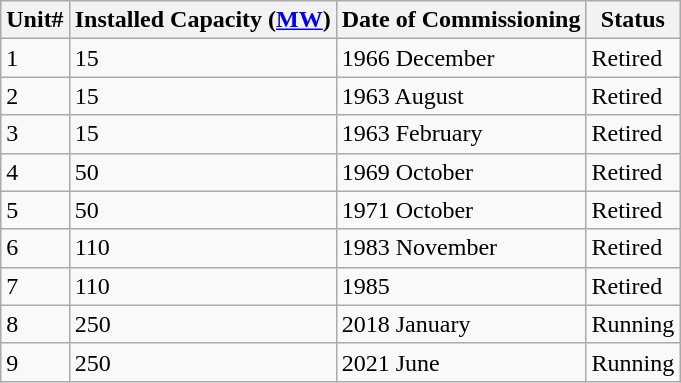<table class="sortable wikitable">
<tr>
<th>Unit#</th>
<th>Installed Capacity (<a href='#'>MW</a>)</th>
<th>Date of Commissioning</th>
<th>Status</th>
</tr>
<tr>
<td>1</td>
<td>15</td>
<td>1966 December</td>
<td>Retired</td>
</tr>
<tr>
<td>2</td>
<td>15</td>
<td>1963 August</td>
<td>Retired</td>
</tr>
<tr>
<td>3</td>
<td>15</td>
<td>1963 February</td>
<td>Retired</td>
</tr>
<tr>
<td>4</td>
<td>50</td>
<td>1969 October</td>
<td>Retired</td>
</tr>
<tr>
<td>5</td>
<td>50</td>
<td>1971 October</td>
<td>Retired</td>
</tr>
<tr>
<td>6</td>
<td>110</td>
<td>1983 November</td>
<td>Retired</td>
</tr>
<tr>
<td>7</td>
<td>110</td>
<td>1985</td>
<td>Retired</td>
</tr>
<tr>
<td>8</td>
<td>250</td>
<td>2018 January</td>
<td>Running</td>
</tr>
<tr>
<td>9</td>
<td>250</td>
<td>2021 June</td>
<td>Running</td>
</tr>
</table>
